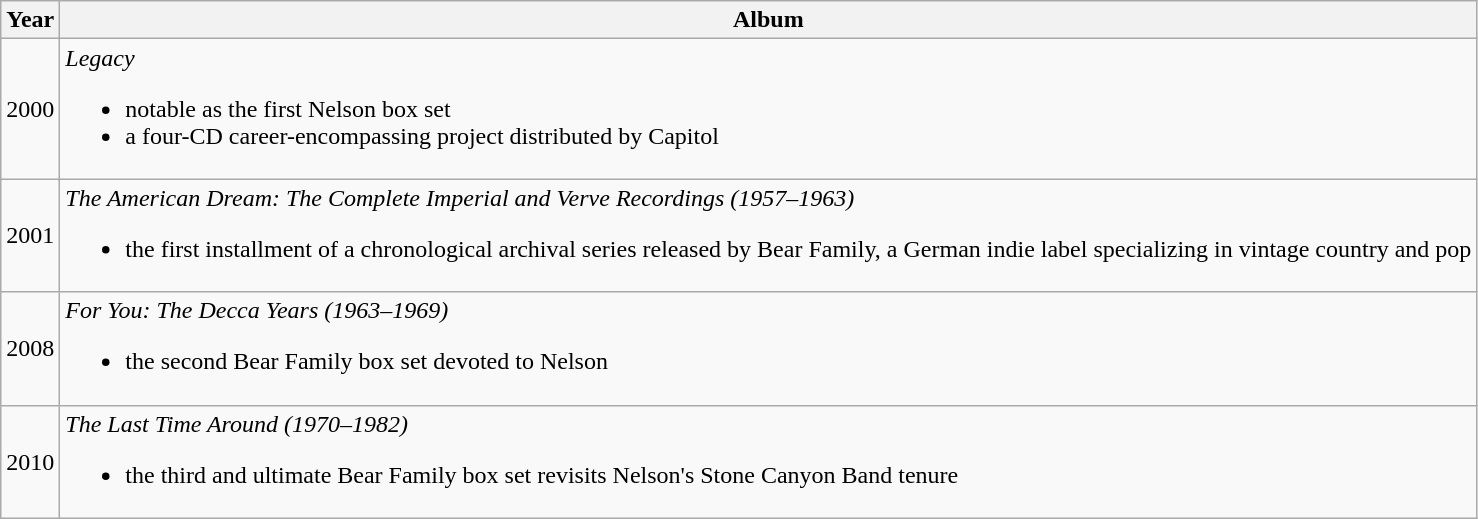<table class="wikitable">
<tr>
<th>Year</th>
<th>Album</th>
</tr>
<tr>
<td>2000</td>
<td><em>Legacy</em><br><ul><li>notable as the first Nelson box set</li><li>a four-CD career-encompassing project distributed by Capitol</li></ul></td>
</tr>
<tr>
<td>2001</td>
<td><em>The American Dream: The Complete Imperial and Verve Recordings (1957–1963)</em><br><ul><li>the first installment of a chronological archival series released by Bear Family, a German indie label specializing in vintage country and pop</li></ul></td>
</tr>
<tr>
<td>2008</td>
<td><em>For You: The Decca Years (1963–1969)</em><br><ul><li>the second Bear Family box set devoted to Nelson</li></ul></td>
</tr>
<tr>
<td>2010</td>
<td><em>The Last Time Around (1970–1982)</em><br><ul><li>the third and ultimate Bear Family box set revisits Nelson's Stone Canyon Band tenure</li></ul></td>
</tr>
</table>
